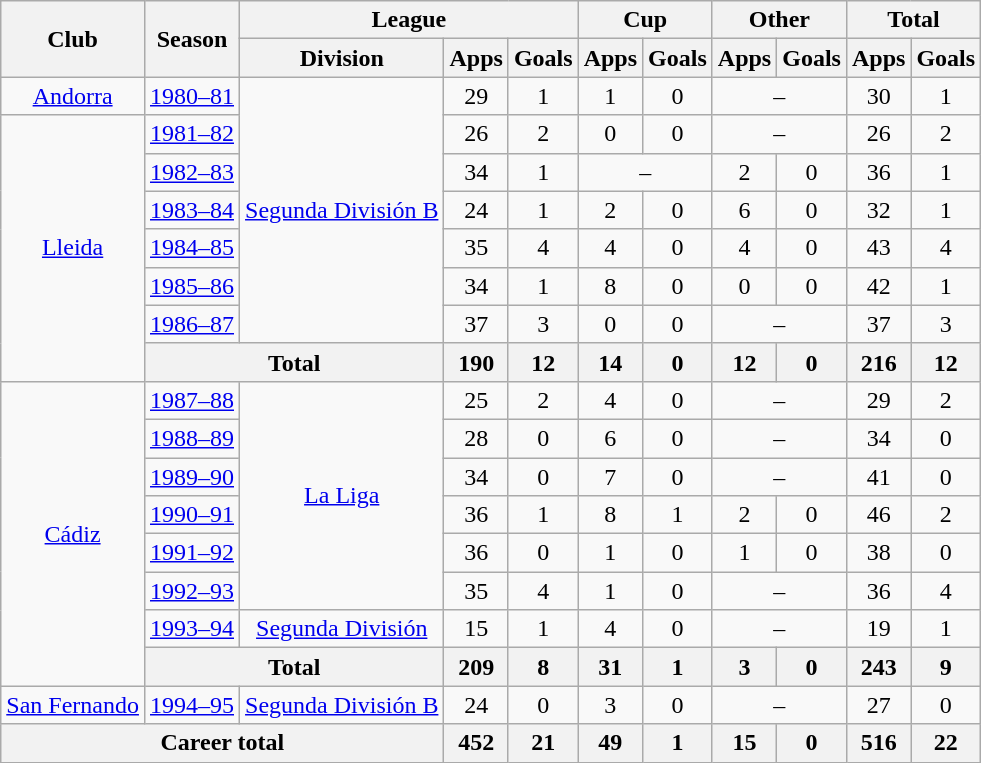<table class="wikitable" style="text-align: center;">
<tr>
<th rowspan="2">Club</th>
<th rowspan="2">Season</th>
<th colspan="3">League</th>
<th colspan="2">Cup</th>
<th colspan="2">Other</th>
<th colspan="2">Total</th>
</tr>
<tr>
<th>Division</th>
<th>Apps</th>
<th>Goals</th>
<th>Apps</th>
<th>Goals</th>
<th>Apps</th>
<th>Goals</th>
<th>Apps</th>
<th>Goals</th>
</tr>
<tr>
<td valign="center"><a href='#'>Andorra</a></td>
<td><a href='#'>1980–81</a></td>
<td rowspan="7"><a href='#'>Segunda División B</a></td>
<td>29</td>
<td>1</td>
<td>1</td>
<td>0</td>
<td colspan="2">–</td>
<td>30</td>
<td>1</td>
</tr>
<tr>
<td rowspan="7" valign="center"><a href='#'>Lleida</a></td>
<td><a href='#'>1981–82</a></td>
<td>26</td>
<td>2</td>
<td>0</td>
<td>0</td>
<td colspan="2">–</td>
<td>26</td>
<td>2</td>
</tr>
<tr>
<td><a href='#'>1982–83</a></td>
<td>34</td>
<td>1</td>
<td colspan="2">–</td>
<td>2</td>
<td>0</td>
<td>36</td>
<td>1</td>
</tr>
<tr>
<td><a href='#'>1983–84</a></td>
<td>24</td>
<td>1</td>
<td>2</td>
<td>0</td>
<td>6</td>
<td>0</td>
<td>32</td>
<td>1</td>
</tr>
<tr>
<td><a href='#'>1984–85</a></td>
<td>35</td>
<td>4</td>
<td>4</td>
<td>0</td>
<td>4</td>
<td>0</td>
<td>43</td>
<td>4</td>
</tr>
<tr>
<td><a href='#'>1985–86</a></td>
<td>34</td>
<td>1</td>
<td>8</td>
<td>0</td>
<td>0</td>
<td>0</td>
<td>42</td>
<td>1</td>
</tr>
<tr>
<td><a href='#'>1986–87</a></td>
<td>37</td>
<td>3</td>
<td>0</td>
<td>0</td>
<td colspan="2">–</td>
<td>37</td>
<td>3</td>
</tr>
<tr>
<th colspan="2">Total</th>
<th>190</th>
<th>12</th>
<th>14</th>
<th>0</th>
<th>12</th>
<th>0</th>
<th>216</th>
<th>12</th>
</tr>
<tr>
<td rowspan="8" valign="center"><a href='#'>Cádiz</a></td>
<td><a href='#'>1987–88</a></td>
<td rowspan="6"><a href='#'>La Liga</a></td>
<td>25</td>
<td>2</td>
<td>4</td>
<td>0</td>
<td colspan="2">–</td>
<td>29</td>
<td>2</td>
</tr>
<tr>
<td><a href='#'>1988–89</a></td>
<td>28</td>
<td>0</td>
<td>6</td>
<td>0</td>
<td colspan="2">–</td>
<td>34</td>
<td>0</td>
</tr>
<tr>
<td><a href='#'>1989–90</a></td>
<td>34</td>
<td>0</td>
<td>7</td>
<td>0</td>
<td colspan="2">–</td>
<td>41</td>
<td>0</td>
</tr>
<tr>
<td><a href='#'>1990–91</a></td>
<td>36</td>
<td>1</td>
<td>8</td>
<td>1</td>
<td>2</td>
<td>0</td>
<td>46</td>
<td>2</td>
</tr>
<tr>
<td><a href='#'>1991–92</a></td>
<td>36</td>
<td>0</td>
<td>1</td>
<td>0</td>
<td>1</td>
<td>0</td>
<td>38</td>
<td>0</td>
</tr>
<tr>
<td><a href='#'>1992–93</a></td>
<td>35</td>
<td>4</td>
<td>1</td>
<td>0</td>
<td colspan="2">–</td>
<td>36</td>
<td>4</td>
</tr>
<tr>
<td><a href='#'>1993–94</a></td>
<td><a href='#'>Segunda División</a></td>
<td>15</td>
<td>1</td>
<td>4</td>
<td>0</td>
<td colspan="2">–</td>
<td>19</td>
<td>1</td>
</tr>
<tr>
<th colspan="2">Total</th>
<th>209</th>
<th>8</th>
<th>31</th>
<th>1</th>
<th>3</th>
<th>0</th>
<th>243</th>
<th>9</th>
</tr>
<tr>
<td valign="center"><a href='#'>San Fernando</a></td>
<td><a href='#'>1994–95</a></td>
<td><a href='#'>Segunda División B</a></td>
<td>24</td>
<td>0</td>
<td>3</td>
<td>0</td>
<td colspan="2">–</td>
<td>27</td>
<td>0</td>
</tr>
<tr>
<th colspan="3">Career total</th>
<th>452</th>
<th>21</th>
<th>49</th>
<th>1</th>
<th>15</th>
<th>0</th>
<th>516</th>
<th>22</th>
</tr>
</table>
